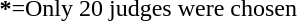<table>
<tr>
<td><strong>*</strong>=Only 20 judges were chosen</td>
<td></td>
<td></td>
</tr>
</table>
